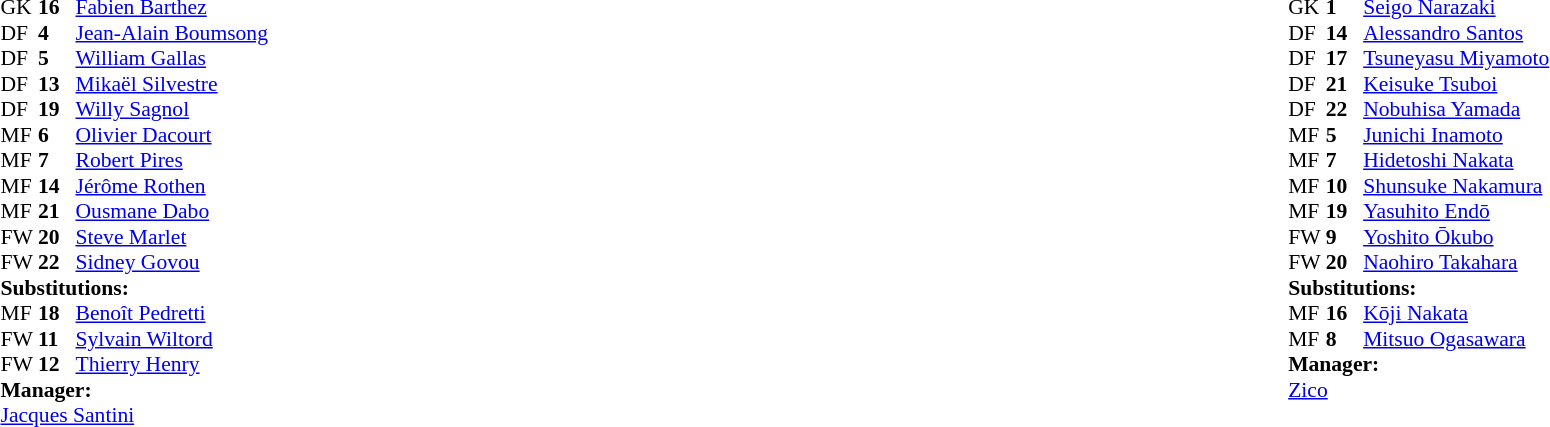<table width="100%">
<tr>
<td valign="top" width="50%"><br><table style="font-size: 90%" cellspacing="0" cellpadding="0">
<tr>
<th width=25></th>
<th width=25></th>
</tr>
<tr>
<td>GK</td>
<td><strong>16</strong></td>
<td><a href='#'>Fabien Barthez</a></td>
</tr>
<tr>
<td>DF</td>
<td><strong>4</strong></td>
<td><a href='#'>Jean-Alain Boumsong</a></td>
</tr>
<tr>
<td>DF</td>
<td><strong>5</strong></td>
<td><a href='#'>William Gallas</a></td>
</tr>
<tr>
<td>DF</td>
<td><strong>13</strong></td>
<td><a href='#'>Mikaël Silvestre</a></td>
</tr>
<tr>
<td>DF</td>
<td><strong>19</strong></td>
<td><a href='#'>Willy Sagnol</a></td>
<td></td>
</tr>
<tr>
<td>MF</td>
<td><strong>6</strong></td>
<td><a href='#'>Olivier Dacourt</a></td>
<td></td>
<td></td>
</tr>
<tr>
<td>MF</td>
<td><strong>7</strong></td>
<td><a href='#'>Robert Pires</a></td>
</tr>
<tr>
<td>MF</td>
<td><strong>14</strong></td>
<td><a href='#'>Jérôme Rothen</a></td>
<td></td>
<td></td>
</tr>
<tr>
<td>MF</td>
<td><strong>21</strong></td>
<td><a href='#'>Ousmane Dabo</a></td>
</tr>
<tr>
<td>FW</td>
<td><strong>20</strong></td>
<td><a href='#'>Steve Marlet</a></td>
<td></td>
<td></td>
</tr>
<tr>
<td>FW</td>
<td><strong>22</strong></td>
<td><a href='#'>Sidney Govou</a></td>
<td></td>
</tr>
<tr>
<td colspan=3><strong>Substitutions:</strong></td>
</tr>
<tr>
<td>MF</td>
<td><strong>18</strong></td>
<td><a href='#'>Benoît Pedretti</a></td>
<td></td>
<td></td>
</tr>
<tr>
<td>FW</td>
<td><strong>11</strong></td>
<td><a href='#'>Sylvain Wiltord</a></td>
<td></td>
<td></td>
</tr>
<tr>
<td>FW</td>
<td><strong>12</strong></td>
<td><a href='#'>Thierry Henry</a></td>
<td></td>
<td></td>
</tr>
<tr>
<td colspan=3><strong>Manager:</strong></td>
</tr>
<tr>
<td colspan="4"><a href='#'>Jacques Santini</a></td>
</tr>
</table>
</td>
<td valign="top"></td>
<td valign="top" width="50%"><br><table style="font-size: 90%" cellspacing="0" cellpadding="0" align="center">
<tr>
<th width=25></th>
<th width=25></th>
</tr>
<tr>
<td>GK</td>
<td><strong>1</strong></td>
<td><a href='#'>Seigo Narazaki</a></td>
</tr>
<tr>
<td>DF</td>
<td><strong>14</strong></td>
<td><a href='#'>Alessandro Santos</a></td>
</tr>
<tr>
<td>DF</td>
<td><strong>17</strong></td>
<td><a href='#'>Tsuneyasu Miyamoto</a></td>
</tr>
<tr>
<td>DF</td>
<td><strong>21</strong></td>
<td><a href='#'>Keisuke Tsuboi</a></td>
</tr>
<tr>
<td>DF</td>
<td><strong>22</strong></td>
<td><a href='#'>Nobuhisa Yamada</a></td>
</tr>
<tr>
<td>MF</td>
<td><strong>5</strong></td>
<td><a href='#'>Junichi Inamoto</a></td>
<td></td>
<td></td>
</tr>
<tr>
<td>MF</td>
<td><strong>7</strong></td>
<td><a href='#'>Hidetoshi Nakata</a></td>
</tr>
<tr>
<td>MF</td>
<td><strong>10</strong></td>
<td><a href='#'>Shunsuke Nakamura</a></td>
<td></td>
<td></td>
</tr>
<tr>
<td>MF</td>
<td><strong>19</strong></td>
<td><a href='#'>Yasuhito Endō</a></td>
</tr>
<tr>
<td>FW</td>
<td><strong>9</strong></td>
<td><a href='#'>Yoshito Ōkubo</a></td>
<td></td>
</tr>
<tr>
<td>FW</td>
<td><strong>20</strong></td>
<td><a href='#'>Naohiro Takahara</a></td>
</tr>
<tr>
<td colspan=3><strong>Substitutions:</strong></td>
</tr>
<tr>
<td>MF</td>
<td><strong>16</strong></td>
<td><a href='#'>Kōji Nakata</a></td>
<td></td>
<td></td>
</tr>
<tr>
<td>MF</td>
<td><strong>8</strong></td>
<td><a href='#'>Mitsuo Ogasawara</a></td>
<td></td>
<td></td>
</tr>
<tr>
<td colspan=3><strong>Manager:</strong></td>
</tr>
<tr>
<td colspan=3> <a href='#'>Zico</a></td>
</tr>
</table>
</td>
</tr>
</table>
